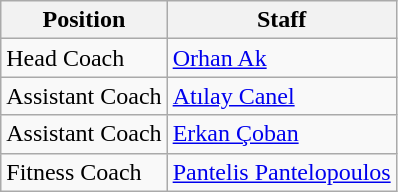<table class="wikitable">
<tr>
<th>Position</th>
<th>Staff</th>
</tr>
<tr>
<td>Head Coach</td>
<td> <a href='#'>Orhan Ak</a></td>
</tr>
<tr>
<td>Assistant Coach</td>
<td> <a href='#'>Atılay Canel</a></td>
</tr>
<tr>
<td>Assistant Coach</td>
<td> <a href='#'>Erkan Çoban</a></td>
</tr>
<tr>
<td>Fitness Coach</td>
<td> <a href='#'>Pantelis Pantelopoulos</a></td>
</tr>
</table>
